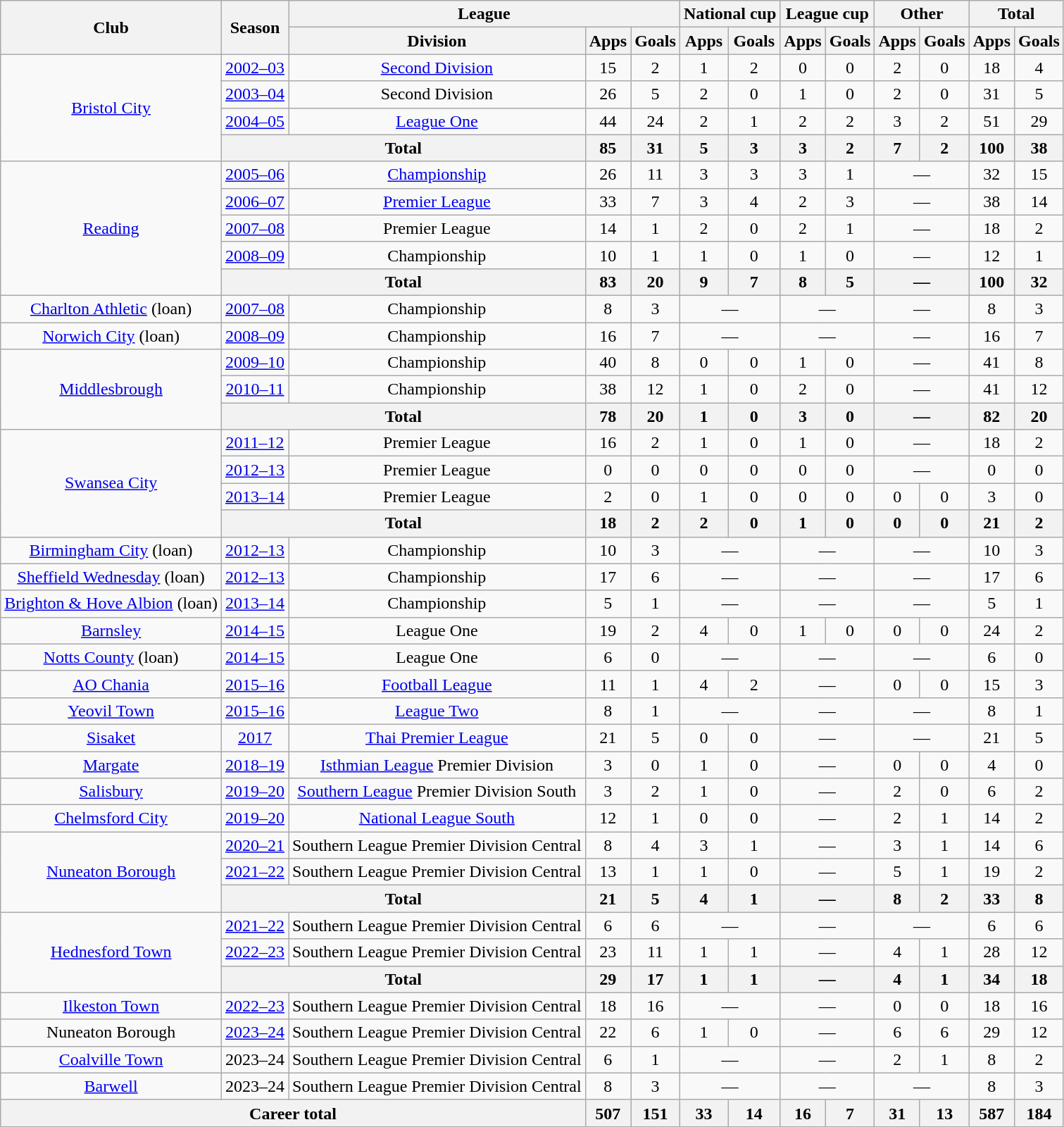<table class="wikitable" style="text-align:center">
<tr>
<th rowspan="2">Club</th>
<th rowspan="2">Season</th>
<th colspan="3">League</th>
<th colspan="2">National cup</th>
<th colspan="2">League cup</th>
<th colspan="2">Other</th>
<th colspan="2">Total</th>
</tr>
<tr>
<th>Division</th>
<th>Apps</th>
<th>Goals</th>
<th>Apps</th>
<th>Goals</th>
<th>Apps</th>
<th>Goals</th>
<th>Apps</th>
<th>Goals</th>
<th>Apps</th>
<th>Goals</th>
</tr>
<tr>
<td rowspan="4"><a href='#'>Bristol City</a></td>
<td><a href='#'>2002–03</a></td>
<td><a href='#'>Second Division</a></td>
<td>15</td>
<td>2</td>
<td>1</td>
<td>2</td>
<td>0</td>
<td>0</td>
<td>2</td>
<td>0</td>
<td>18</td>
<td>4</td>
</tr>
<tr>
<td><a href='#'>2003–04</a></td>
<td>Second Division</td>
<td>26</td>
<td>5</td>
<td>2</td>
<td>0</td>
<td>1</td>
<td>0</td>
<td>2</td>
<td>0</td>
<td>31</td>
<td>5</td>
</tr>
<tr>
<td><a href='#'>2004–05</a></td>
<td><a href='#'>League One</a></td>
<td>44</td>
<td>24</td>
<td>2</td>
<td>1</td>
<td>2</td>
<td>2</td>
<td>3</td>
<td>2</td>
<td>51</td>
<td>29</td>
</tr>
<tr>
<th colspan="2">Total</th>
<th>85</th>
<th>31</th>
<th>5</th>
<th>3</th>
<th>3</th>
<th>2</th>
<th>7</th>
<th>2</th>
<th>100</th>
<th>38</th>
</tr>
<tr>
<td rowspan="5"><a href='#'>Reading</a></td>
<td><a href='#'>2005–06</a></td>
<td><a href='#'>Championship</a></td>
<td>26</td>
<td>11</td>
<td>3</td>
<td>3</td>
<td>3</td>
<td>1</td>
<td colspan="2">—</td>
<td>32</td>
<td>15</td>
</tr>
<tr>
<td><a href='#'>2006–07</a></td>
<td><a href='#'>Premier League</a></td>
<td>33</td>
<td>7</td>
<td>3</td>
<td>4</td>
<td>2</td>
<td>3</td>
<td colspan="2">—</td>
<td>38</td>
<td>14</td>
</tr>
<tr>
<td><a href='#'>2007–08</a></td>
<td>Premier League</td>
<td>14</td>
<td>1</td>
<td>2</td>
<td>0</td>
<td>2</td>
<td>1</td>
<td colspan="2">—</td>
<td>18</td>
<td>2</td>
</tr>
<tr>
<td><a href='#'>2008–09</a></td>
<td>Championship</td>
<td>10</td>
<td>1</td>
<td>1</td>
<td>0</td>
<td>1</td>
<td>0</td>
<td colspan="2">—</td>
<td>12</td>
<td>1</td>
</tr>
<tr>
<th colspan="2">Total</th>
<th>83</th>
<th>20</th>
<th>9</th>
<th>7</th>
<th>8</th>
<th>5</th>
<th colspan="2">—</th>
<th>100</th>
<th>32</th>
</tr>
<tr>
<td><a href='#'>Charlton Athletic</a> (loan)</td>
<td><a href='#'>2007–08</a></td>
<td>Championship</td>
<td>8</td>
<td>3</td>
<td colspan="2">—</td>
<td colspan="2">—</td>
<td colspan="2">—</td>
<td>8</td>
<td>3</td>
</tr>
<tr>
<td><a href='#'>Norwich City</a> (loan)</td>
<td><a href='#'>2008–09</a></td>
<td>Championship</td>
<td>16</td>
<td>7</td>
<td colspan="2">—</td>
<td colspan="2">—</td>
<td colspan="2">—</td>
<td>16</td>
<td>7</td>
</tr>
<tr>
<td rowspan="3"><a href='#'>Middlesbrough</a></td>
<td><a href='#'>2009–10</a></td>
<td>Championship</td>
<td>40</td>
<td>8</td>
<td>0</td>
<td>0</td>
<td>1</td>
<td>0</td>
<td colspan="2">—</td>
<td>41</td>
<td>8</td>
</tr>
<tr>
<td><a href='#'>2010–11</a></td>
<td>Championship</td>
<td>38</td>
<td>12</td>
<td>1</td>
<td>0</td>
<td>2</td>
<td>0</td>
<td colspan="2">—</td>
<td>41</td>
<td>12</td>
</tr>
<tr>
<th colspan="2">Total</th>
<th>78</th>
<th>20</th>
<th>1</th>
<th>0</th>
<th>3</th>
<th>0</th>
<th colspan="2">—</th>
<th>82</th>
<th>20</th>
</tr>
<tr>
<td rowspan="4"><a href='#'>Swansea City</a></td>
<td><a href='#'>2011–12</a></td>
<td>Premier League</td>
<td>16</td>
<td>2</td>
<td>1</td>
<td>0</td>
<td>1</td>
<td>0</td>
<td colspan="2">—</td>
<td>18</td>
<td>2</td>
</tr>
<tr>
<td><a href='#'>2012–13</a></td>
<td>Premier League</td>
<td>0</td>
<td>0</td>
<td>0</td>
<td>0</td>
<td>0</td>
<td>0</td>
<td colspan="2">—</td>
<td>0</td>
<td>0</td>
</tr>
<tr>
<td><a href='#'>2013–14</a></td>
<td>Premier League</td>
<td>2</td>
<td>0</td>
<td>1</td>
<td>0</td>
<td>0</td>
<td>0</td>
<td>0</td>
<td>0</td>
<td>3</td>
<td>0</td>
</tr>
<tr>
<th colspan="2">Total</th>
<th>18</th>
<th>2</th>
<th>2</th>
<th>0</th>
<th>1</th>
<th>0</th>
<th>0</th>
<th>0</th>
<th>21</th>
<th>2</th>
</tr>
<tr>
<td><a href='#'>Birmingham City</a> (loan)</td>
<td><a href='#'>2012–13</a></td>
<td>Championship</td>
<td>10</td>
<td>3</td>
<td colspan="2">—</td>
<td colspan="2">—</td>
<td colspan="2">—</td>
<td>10</td>
<td>3</td>
</tr>
<tr>
<td><a href='#'>Sheffield Wednesday</a> (loan)</td>
<td><a href='#'>2012–13</a></td>
<td>Championship</td>
<td>17</td>
<td>6</td>
<td colspan="2">—</td>
<td colspan="2">—</td>
<td colspan="2">—</td>
<td>17</td>
<td>6</td>
</tr>
<tr>
<td><a href='#'>Brighton & Hove Albion</a> (loan)</td>
<td><a href='#'>2013–14</a></td>
<td>Championship</td>
<td>5</td>
<td>1</td>
<td colspan="2">—</td>
<td colspan="2">—</td>
<td colspan="2">—</td>
<td>5</td>
<td>1</td>
</tr>
<tr>
<td><a href='#'>Barnsley</a></td>
<td><a href='#'>2014–15</a></td>
<td>League One</td>
<td>19</td>
<td>2</td>
<td>4</td>
<td>0</td>
<td>1</td>
<td>0</td>
<td>0</td>
<td>0</td>
<td>24</td>
<td>2</td>
</tr>
<tr>
<td><a href='#'>Notts County</a> (loan)</td>
<td><a href='#'>2014–15</a></td>
<td>League One</td>
<td>6</td>
<td>0</td>
<td colspan="2">—</td>
<td colspan="2">—</td>
<td colspan="2">—</td>
<td>6</td>
<td>0</td>
</tr>
<tr>
<td><a href='#'>AO Chania</a></td>
<td><a href='#'>2015–16</a></td>
<td><a href='#'>Football League</a></td>
<td>11</td>
<td>1</td>
<td>4</td>
<td>2</td>
<td colspan="2">—</td>
<td>0</td>
<td>0</td>
<td>15</td>
<td>3</td>
</tr>
<tr>
<td><a href='#'>Yeovil Town</a></td>
<td><a href='#'>2015–16</a></td>
<td><a href='#'>League Two</a></td>
<td>8</td>
<td>1</td>
<td colspan="2">—</td>
<td colspan="2">—</td>
<td colspan="2">—</td>
<td>8</td>
<td>1</td>
</tr>
<tr>
<td><a href='#'>Sisaket</a></td>
<td><a href='#'>2017</a></td>
<td><a href='#'>Thai Premier League</a></td>
<td>21</td>
<td>5</td>
<td>0</td>
<td>0</td>
<td colspan="2">—</td>
<td colspan="2">—</td>
<td>21</td>
<td>5</td>
</tr>
<tr>
<td><a href='#'>Margate</a></td>
<td><a href='#'>2018–19</a></td>
<td><a href='#'>Isthmian League</a> Premier Division</td>
<td>3</td>
<td>0</td>
<td>1</td>
<td>0</td>
<td colspan="2">—</td>
<td>0</td>
<td>0</td>
<td>4</td>
<td>0</td>
</tr>
<tr>
<td><a href='#'>Salisbury</a></td>
<td><a href='#'>2019–20</a></td>
<td><a href='#'>Southern League</a> Premier Division South</td>
<td>3</td>
<td>2</td>
<td>1</td>
<td>0</td>
<td colspan="2">—</td>
<td>2</td>
<td>0</td>
<td>6</td>
<td>2</td>
</tr>
<tr>
<td><a href='#'>Chelmsford City</a></td>
<td><a href='#'>2019–20</a></td>
<td><a href='#'>National League South</a></td>
<td>12</td>
<td>1</td>
<td>0</td>
<td>0</td>
<td colspan="2">—</td>
<td>2</td>
<td>1</td>
<td>14</td>
<td>2</td>
</tr>
<tr>
<td rowspan="3"><a href='#'>Nuneaton Borough</a></td>
<td><a href='#'>2020–21</a></td>
<td>Southern League Premier Division Central</td>
<td>8</td>
<td>4</td>
<td>3</td>
<td>1</td>
<td colspan="2">—</td>
<td>3</td>
<td>1</td>
<td>14</td>
<td>6</td>
</tr>
<tr>
<td><a href='#'>2021–22</a></td>
<td>Southern League Premier Division Central</td>
<td>13</td>
<td>1</td>
<td>1</td>
<td>0</td>
<td colspan="2">—</td>
<td>5</td>
<td>1</td>
<td>19</td>
<td>2</td>
</tr>
<tr>
<th colspan="2">Total</th>
<th>21</th>
<th>5</th>
<th>4</th>
<th>1</th>
<th colspan="2">—</th>
<th>8</th>
<th>2</th>
<th>33</th>
<th>8</th>
</tr>
<tr>
<td rowspan="3"><a href='#'>Hednesford Town</a></td>
<td><a href='#'>2021–22</a></td>
<td>Southern League Premier Division Central</td>
<td>6</td>
<td>6</td>
<td colspan="2">—</td>
<td colspan="2">—</td>
<td colspan="2">—</td>
<td>6</td>
<td>6</td>
</tr>
<tr>
<td><a href='#'>2022–23</a></td>
<td>Southern League Premier Division Central</td>
<td>23</td>
<td>11</td>
<td>1</td>
<td>1</td>
<td colspan="2">—</td>
<td>4</td>
<td>1</td>
<td>28</td>
<td>12</td>
</tr>
<tr>
<th colspan="2">Total</th>
<th>29</th>
<th>17</th>
<th>1</th>
<th>1</th>
<th colspan="2">—</th>
<th>4</th>
<th>1</th>
<th>34</th>
<th>18</th>
</tr>
<tr>
<td><a href='#'>Ilkeston Town</a></td>
<td><a href='#'>2022–23</a></td>
<td>Southern League Premier Division Central</td>
<td>18</td>
<td>16</td>
<td colspan="2">—</td>
<td colspan="2">—</td>
<td>0</td>
<td>0</td>
<td>18</td>
<td>16</td>
</tr>
<tr>
<td>Nuneaton Borough</td>
<td><a href='#'>2023–24</a></td>
<td>Southern League Premier Division Central</td>
<td>22</td>
<td>6</td>
<td>1</td>
<td>0</td>
<td colspan="2">—</td>
<td>6</td>
<td>6</td>
<td>29</td>
<td>12</td>
</tr>
<tr>
<td><a href='#'>Coalville Town</a></td>
<td>2023–24</td>
<td>Southern League Premier Division Central</td>
<td>6</td>
<td>1</td>
<td colspan="2">—</td>
<td colspan="2">—</td>
<td>2</td>
<td>1</td>
<td>8</td>
<td>2</td>
</tr>
<tr>
<td><a href='#'>Barwell</a></td>
<td>2023–24</td>
<td>Southern League Premier Division Central</td>
<td>8</td>
<td>3</td>
<td colspan="2">—</td>
<td colspan="2">—</td>
<td colspan="2">—</td>
<td>8</td>
<td>3</td>
</tr>
<tr>
<th colspan="3">Career total</th>
<th>507</th>
<th>151</th>
<th>33</th>
<th>14</th>
<th>16</th>
<th>7</th>
<th>31</th>
<th>13</th>
<th>587</th>
<th>184</th>
</tr>
</table>
